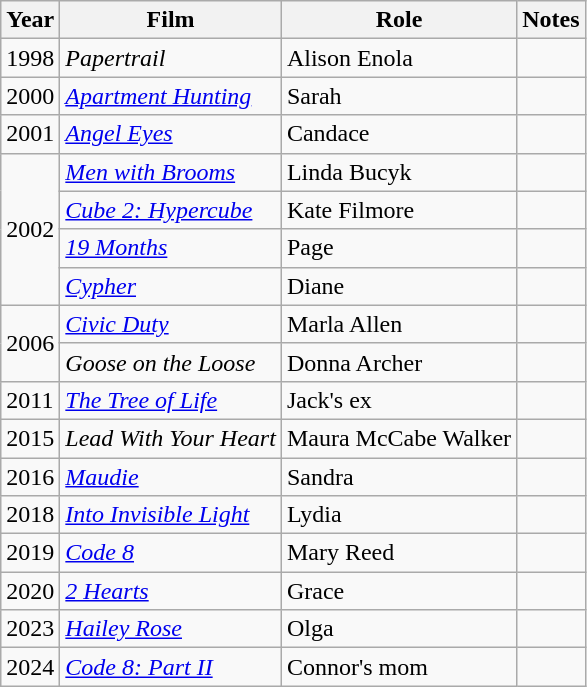<table class="wikitable sortable">
<tr>
<th>Year</th>
<th>Film</th>
<th>Role</th>
<th class="unsortable">Notes</th>
</tr>
<tr>
<td>1998</td>
<td><em>Papertrail</em></td>
<td>Alison Enola</td>
<td></td>
</tr>
<tr>
<td>2000</td>
<td><em><a href='#'>Apartment Hunting</a></em></td>
<td>Sarah</td>
<td></td>
</tr>
<tr>
<td>2001</td>
<td><em><a href='#'>Angel Eyes</a></em></td>
<td>Candace</td>
<td></td>
</tr>
<tr>
<td rowspan="4">2002</td>
<td><em><a href='#'>Men with Brooms</a></em></td>
<td>Linda Bucyk</td>
<td></td>
</tr>
<tr>
<td><em><a href='#'>Cube 2: Hypercube</a></em></td>
<td>Kate Filmore</td>
<td></td>
</tr>
<tr>
<td data-sort-value="Nineteen Months"><em><a href='#'>19 Months</a></em></td>
<td>Page</td>
<td></td>
</tr>
<tr>
<td><em><a href='#'>Cypher</a></em></td>
<td>Diane</td>
<td></td>
</tr>
<tr>
<td rowspan="2">2006</td>
<td><em><a href='#'>Civic Duty</a></em></td>
<td>Marla Allen</td>
<td></td>
</tr>
<tr>
<td><em>Goose on the Loose</em></td>
<td>Donna Archer</td>
<td></td>
</tr>
<tr>
<td>2011</td>
<td data-sort-value="Tree of Life, The"><em><a href='#'>The Tree of Life</a></em></td>
<td>Jack's ex</td>
<td></td>
</tr>
<tr>
<td>2015</td>
<td><em>Lead With Your Heart</em></td>
<td>Maura McCabe Walker</td>
<td></td>
</tr>
<tr>
<td>2016</td>
<td><em><a href='#'>Maudie</a></em></td>
<td>Sandra</td>
<td></td>
</tr>
<tr>
<td>2018</td>
<td><em><a href='#'>Into Invisible Light</a></em></td>
<td>Lydia</td>
<td></td>
</tr>
<tr>
<td>2019</td>
<td><em><a href='#'>Code 8</a></em></td>
<td>Mary Reed</td>
<td></td>
</tr>
<tr>
<td>2020</td>
<td><em><a href='#'>2 Hearts</a></em></td>
<td>Grace</td>
<td></td>
</tr>
<tr>
<td>2023</td>
<td><em><a href='#'>Hailey Rose</a></em></td>
<td>Olga</td>
<td></td>
</tr>
<tr>
<td>2024</td>
<td><em><a href='#'>Code 8: Part II</a></em></td>
<td>Connor's mom</td>
<td></td>
</tr>
</table>
